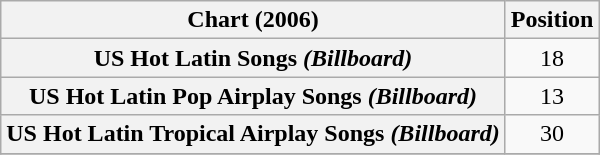<table class="wikitable plainrowheaders sortable" style="text-align:center">
<tr>
<th scope="col">Chart (2006)</th>
<th scope="col">Position</th>
</tr>
<tr>
<th scope="row">US Hot Latin Songs <em>(Billboard)</em></th>
<td>18</td>
</tr>
<tr>
<th scope="row">US Hot Latin Pop Airplay Songs <em>(Billboard)</em></th>
<td>13</td>
</tr>
<tr>
<th scope="row">US Hot Latin Tropical Airplay Songs <em>(Billboard)</em></th>
<td>30</td>
</tr>
<tr>
</tr>
</table>
